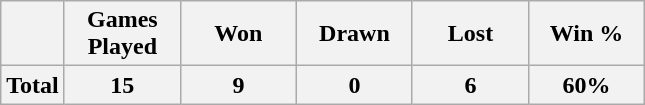<table class="wikitable" style="text-align: center;">
<tr>
<th></th>
<th width="70">Games Played</th>
<th width="70">Won</th>
<th width="70">Drawn</th>
<th width="70">Lost</th>
<th width="70">Win %</th>
</tr>
<tr class="sortbottom">
<th>Total</th>
<th>15</th>
<th>9</th>
<th>0</th>
<th>6</th>
<th>60%</th>
</tr>
</table>
